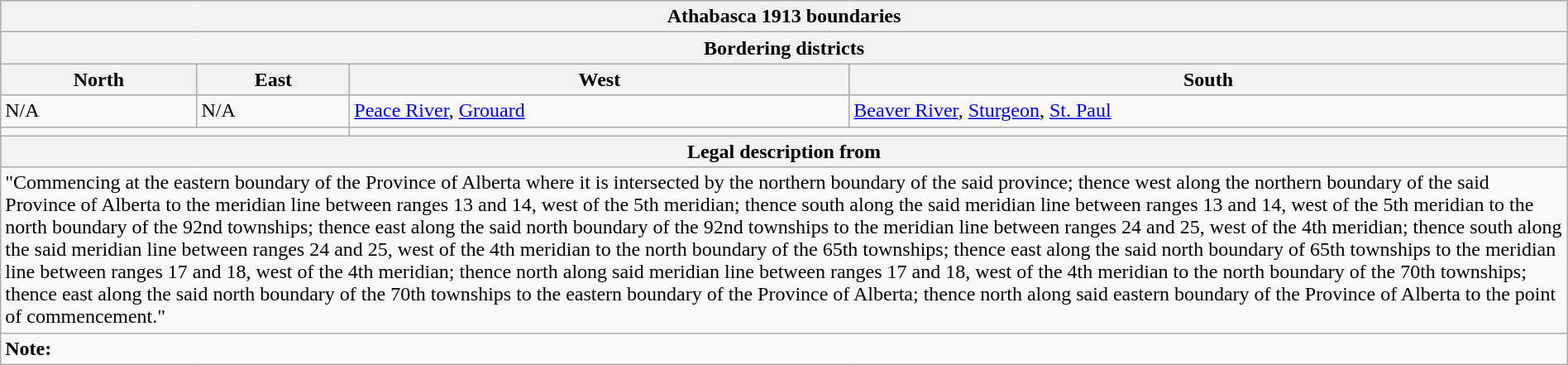<table class="wikitable collapsible collapsed" style="width:100%;">
<tr>
<th colspan=4>Athabasca 1913 boundaries</th>
</tr>
<tr>
<th colspan=4>Bordering districts</th>
</tr>
<tr>
<th>North</th>
<th>East</th>
<th>West</th>
<th>South</th>
</tr>
<tr>
<td>N/A</td>
<td>N/A</td>
<td><a href='#'>Peace River</a>, <a href='#'>Grouard</a></td>
<td><a href='#'>Beaver River</a>, <a href='#'>Sturgeon</a>, <a href='#'>St. Paul</a></td>
</tr>
<tr>
<td colspan=2 align=center></td>
<td colspan=2 align=center></td>
</tr>
<tr>
<th colspan=4>Legal description from </th>
</tr>
<tr>
<td colspan=4>"Commencing at the eastern boundary of the Province of Alberta where it is intersected by the northern boundary of the said province; thence west along the northern boundary of the said Province of Alberta to the meridian line between ranges 13 and 14, west of the 5th meridian; thence south along the said meridian line between ranges 13 and 14, west of the 5th meridian to the north boundary of the 92nd townships; thence east along the said north boundary of the 92nd townships to the meridian line between ranges 24 and 25, west of the 4th meridian; thence south along the said meridian line between ranges 24 and 25, west of the 4th meridian to the north boundary of the 65th townships; thence east along the said north boundary of 65th townships to the meridian line between ranges 17 and 18, west of the 4th meridian; thence north along said meridian line between ranges 17 and 18, west of the 4th meridian to the north boundary of the 70th townships; thence east along the said north boundary of the 70th townships to the eastern boundary of the Province of Alberta; thence north along said eastern boundary of the Province of Alberta to the point of commencement."</td>
</tr>
<tr>
<td colspan=4><strong>Note:</strong></td>
</tr>
</table>
